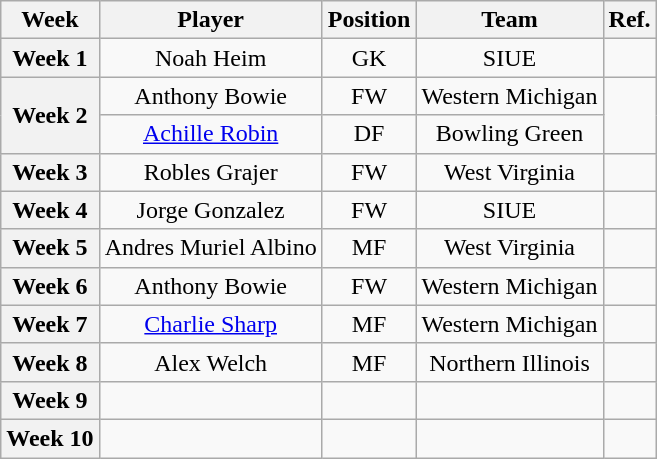<table class="wikitable plainrowheaders" style="text-align:center">
<tr>
<th>Week</th>
<th>Player</th>
<th>Position</th>
<th>Team</th>
<th>Ref.</th>
</tr>
<tr>
<th scope="row" style="text-align:center">Week 1</th>
<td>Noah Heim</td>
<td>GK</td>
<td>SIUE</td>
<td></td>
</tr>
<tr>
<th rowspan="2" scope="row" style="text-align:center">Week 2</th>
<td>Anthony Bowie</td>
<td>FW</td>
<td>Western Michigan</td>
<td rowspan="2"></td>
</tr>
<tr>
<td><a href='#'>Achille Robin</a></td>
<td>DF</td>
<td>Bowling Green</td>
</tr>
<tr>
<th scope="row" style="text-align:center">Week 3</th>
<td>Robles Grajer</td>
<td>FW</td>
<td>West Virginia</td>
<td></td>
</tr>
<tr>
<th scope="row" style="text-align:center">Week 4</th>
<td>Jorge Gonzalez</td>
<td>FW</td>
<td>SIUE</td>
<td></td>
</tr>
<tr>
<th scope="row" style="text-align:center">Week 5</th>
<td>Andres Muriel Albino</td>
<td>MF</td>
<td>West Virginia</td>
<td></td>
</tr>
<tr>
<th scope="row" style="text-align:center">Week 6</th>
<td>Anthony Bowie</td>
<td>FW</td>
<td>Western Michigan</td>
<td></td>
</tr>
<tr>
<th scope="row" style="text-align:center">Week 7</th>
<td><a href='#'>Charlie Sharp</a></td>
<td>MF</td>
<td>Western Michigan</td>
<td></td>
</tr>
<tr>
<th scope="row" style="text-align:center">Week 8</th>
<td>Alex Welch</td>
<td>MF</td>
<td>Northern Illinois</td>
<td></td>
</tr>
<tr>
<th scope="row" style="text-align:center">Week 9</th>
<td></td>
<td></td>
<td></td>
<td></td>
</tr>
<tr>
<th scope="row" style="text-align:center">Week 10</th>
<td></td>
<td></td>
<td></td>
<td></td>
</tr>
</table>
